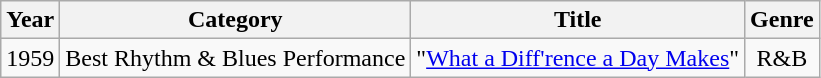<table class=wikitable>
<tr>
<th>Year</th>
<th>Category</th>
<th>Title</th>
<th>Genre</th>
</tr>
<tr align=center>
<td>1959</td>
<td>Best Rhythm & Blues Performance</td>
<td>"<a href='#'>What a Diff'rence a Day Makes</a>"</td>
<td>R&B</td>
</tr>
</table>
